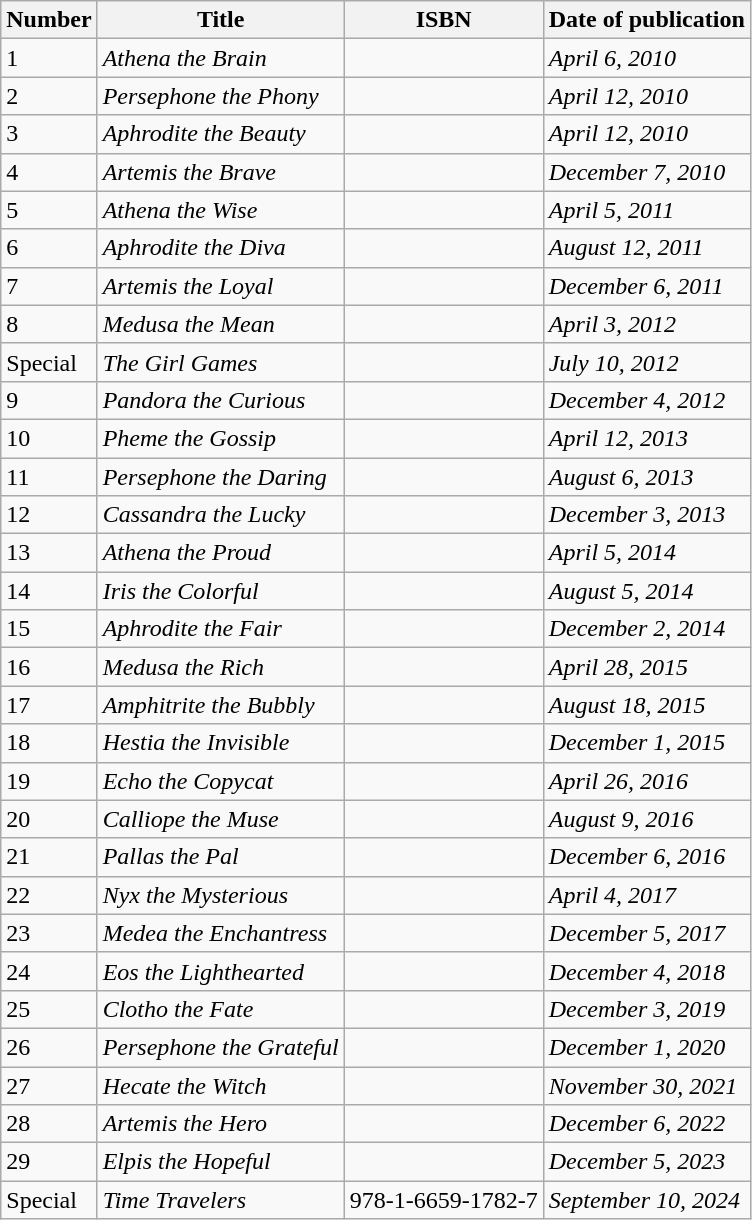<table class="wikitable">
<tr>
<th>Number</th>
<th>Title</th>
<th>ISBN</th>
<th>Date of publication</th>
</tr>
<tr>
<td>1</td>
<td><em>Athena the Brain</em></td>
<td></td>
<td><em>April 6, 2010</em></td>
</tr>
<tr>
<td>2</td>
<td><em>Persephone the Phony</em></td>
<td></td>
<td><em>April 12, 2010</em></td>
</tr>
<tr>
<td>3</td>
<td><em>Aphrodite the Beauty</em></td>
<td></td>
<td><em>April 12, 2010</em></td>
</tr>
<tr>
<td>4</td>
<td><em>Artemis the Brave</em></td>
<td></td>
<td><em>December 7, 2010</em></td>
</tr>
<tr>
<td>5</td>
<td><em>Athena the Wise</em></td>
<td></td>
<td><em>April 5, 2011</em></td>
</tr>
<tr>
<td>6</td>
<td><em>Aphrodite the Diva</em></td>
<td></td>
<td><em>August 12, 2011</em></td>
</tr>
<tr>
<td>7</td>
<td><em>Artemis the Loyal</em></td>
<td></td>
<td><em>December 6, 2011</em></td>
</tr>
<tr>
<td>8</td>
<td><em>Medusa the Mean</em></td>
<td></td>
<td><em>April 3, 2012</em></td>
</tr>
<tr>
<td>Special</td>
<td><em>The Girl Games</em></td>
<td></td>
<td><em>July 10, 2012</em></td>
</tr>
<tr>
<td>9</td>
<td><em>Pandora the Curious</em></td>
<td></td>
<td><em>December 4, 2012</em></td>
</tr>
<tr>
<td>10</td>
<td><em>Pheme the Gossip</em></td>
<td></td>
<td><em>April 12, 2013</em></td>
</tr>
<tr>
<td>11</td>
<td><em>Persephone the Daring</em></td>
<td></td>
<td><em>August 6, 2013</em></td>
</tr>
<tr>
<td>12</td>
<td><em>Cassandra the Lucky</em></td>
<td></td>
<td><em>December 3, 2013</em></td>
</tr>
<tr>
<td>13</td>
<td><em> Athena the Proud</em></td>
<td></td>
<td><em>April 5, 2014</em></td>
</tr>
<tr>
<td>14</td>
<td><em>Iris the Colorful</em></td>
<td></td>
<td><em>August 5, 2014</em></td>
</tr>
<tr>
<td>15</td>
<td><em>Aphrodite the Fair</em></td>
<td></td>
<td><em>December 2, 2014</em></td>
</tr>
<tr>
<td>16</td>
<td><em>Medusa the Rich</em></td>
<td></td>
<td><em>April 28, 2015</em></td>
</tr>
<tr>
<td>17</td>
<td><em>Amphitrite the Bubbly</em></td>
<td></td>
<td><em>August 18, 2015</em></td>
</tr>
<tr>
<td>18</td>
<td><em>Hestia the Invisible</em></td>
<td></td>
<td><em>December 1, 2015</em></td>
</tr>
<tr>
<td>19</td>
<td><em>Echo the Copycat</em></td>
<td></td>
<td><em>April 26, 2016</em></td>
</tr>
<tr>
<td>20</td>
<td><em>Calliope the Muse</em></td>
<td></td>
<td><em>August 9, 2016</em></td>
</tr>
<tr>
<td>21</td>
<td><em>Pallas the Pal</em></td>
<td></td>
<td><em>December 6, 2016</em></td>
</tr>
<tr>
<td>22</td>
<td><em>Nyx the Mysterious</em></td>
<td></td>
<td><em>April 4, 2017</em></td>
</tr>
<tr>
<td>23</td>
<td><em>Medea the Enchantress</em></td>
<td></td>
<td><em>December 5, 2017</em></td>
</tr>
<tr>
<td>24</td>
<td><em>Eos the Lighthearted</em></td>
<td></td>
<td><em>December 4, 2018</em></td>
</tr>
<tr>
<td>25</td>
<td><em>Clotho the Fate</em></td>
<td></td>
<td><em>December 3, 2019</em></td>
</tr>
<tr>
<td>26</td>
<td><em>Persephone the Grateful</em></td>
<td></td>
<td><em>December 1, 2020</em></td>
</tr>
<tr>
<td>27</td>
<td><em>Hecate the Witch</em></td>
<td></td>
<td><em>November 30, 2021</em></td>
</tr>
<tr>
<td>28</td>
<td><em>Artemis the Hero</em></td>
<td></td>
<td><em>December 6, 2022</em></td>
</tr>
<tr>
<td>29</td>
<td><em>Elpis the Hopeful</em></td>
<td></td>
<td><em>December 5, 2023</em></td>
</tr>
<tr>
<td>Special</td>
<td><em>Time Travelers</em></td>
<td>978-1-6659-1782-7</td>
<td><em>September 10, 2024</em></td>
</tr>
</table>
